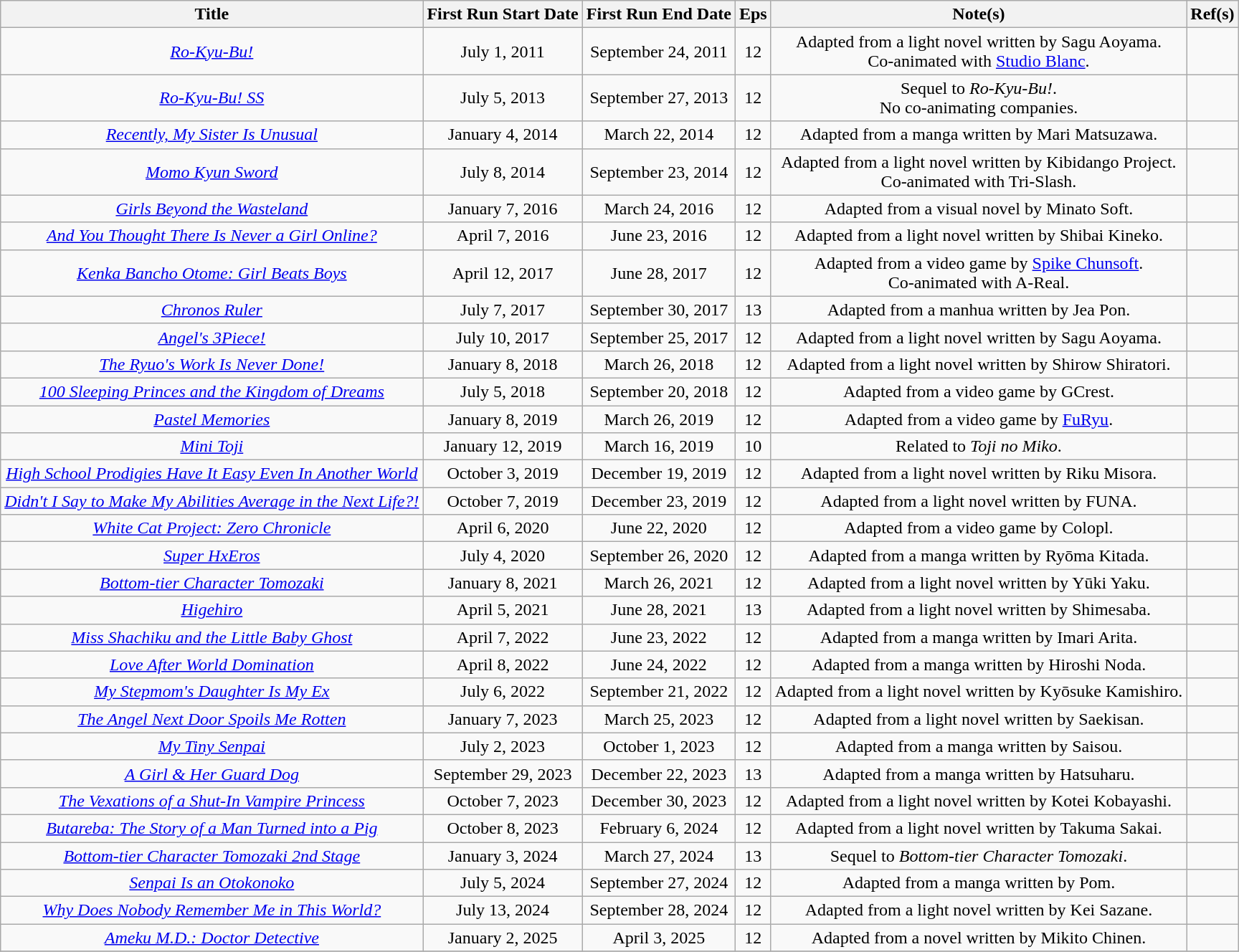<table class="wikitable" style="text-align:center; margin=auto;">
<tr>
<th>Title</th>
<th>First Run Start Date</th>
<th>First Run End Date</th>
<th>Eps</th>
<th>Note(s)</th>
<th>Ref(s)</th>
</tr>
<tr>
<td><em><a href='#'>Ro-Kyu-Bu!</a></em></td>
<td>July 1, 2011</td>
<td>September 24, 2011</td>
<td>12</td>
<td>Adapted from a light novel written by Sagu Aoyama.<br>Co-animated with <a href='#'>Studio Blanc</a>.</td>
<td></td>
</tr>
<tr>
<td><em><a href='#'>Ro-Kyu-Bu! SS</a></em></td>
<td>July 5, 2013</td>
<td>September 27, 2013</td>
<td>12</td>
<td>Sequel to <em>Ro-Kyu-Bu!</em>. <br>No co-animating companies.</td>
<td></td>
</tr>
<tr>
<td><em><a href='#'>Recently, My Sister Is Unusual</a></em></td>
<td>January 4, 2014</td>
<td>March 22, 2014</td>
<td>12</td>
<td>Adapted from a manga written by Mari Matsuzawa.</td>
<td></td>
</tr>
<tr>
<td><em><a href='#'>Momo Kyun Sword</a></em></td>
<td>July 8, 2014</td>
<td>September 23, 2014</td>
<td>12</td>
<td>Adapted from a light novel written by Kibidango Project. <br>Co-animated with Tri-Slash.</td>
<td></td>
</tr>
<tr>
<td><em><a href='#'>Girls Beyond the Wasteland</a></em></td>
<td>January 7, 2016</td>
<td>March 24, 2016</td>
<td>12</td>
<td>Adapted from a visual novel by Minato Soft.</td>
<td></td>
</tr>
<tr>
<td><em><a href='#'>And You Thought There Is Never a Girl Online?</a></em></td>
<td>April 7, 2016</td>
<td>June 23, 2016</td>
<td>12</td>
<td>Adapted from a light novel written by Shibai Kineko.</td>
<td></td>
</tr>
<tr>
<td><em><a href='#'>Kenka Bancho Otome: Girl Beats Boys</a></em></td>
<td>April 12, 2017</td>
<td>June 28, 2017</td>
<td>12</td>
<td>Adapted from a video game by <a href='#'>Spike Chunsoft</a>. <br>Co-animated with A-Real.</td>
<td></td>
</tr>
<tr>
<td><em><a href='#'>Chronos Ruler</a></em></td>
<td>July 7, 2017</td>
<td>September 30, 2017</td>
<td>13</td>
<td>Adapted from a manhua written by Jea Pon.</td>
<td></td>
</tr>
<tr>
<td><em><a href='#'>Angel's 3Piece!</a></em></td>
<td>July 10, 2017</td>
<td>September 25, 2017</td>
<td>12</td>
<td>Adapted from a light novel written by Sagu Aoyama.</td>
<td></td>
</tr>
<tr>
<td><em><a href='#'>The Ryuo's Work Is Never Done!</a></em></td>
<td>January 8, 2018</td>
<td>March 26, 2018</td>
<td>12</td>
<td>Adapted from a light novel written by Shirow Shiratori.</td>
<td></td>
</tr>
<tr>
<td><em><a href='#'>100 Sleeping Princes and the Kingdom of Dreams</a></em></td>
<td>July 5, 2018</td>
<td>September 20, 2018</td>
<td>12</td>
<td>Adapted from a video game by GCrest.</td>
<td></td>
</tr>
<tr>
<td><em><a href='#'>Pastel Memories</a></em></td>
<td>January 8, 2019</td>
<td>March 26, 2019</td>
<td>12</td>
<td>Adapted from a video game by <a href='#'>FuRyu</a>.</td>
<td></td>
</tr>
<tr>
<td><em><a href='#'>Mini Toji</a></em></td>
<td>January 12, 2019</td>
<td>March 16, 2019</td>
<td>10</td>
<td>Related to <em>Toji no Miko</em>.</td>
<td></td>
</tr>
<tr>
<td><em><a href='#'>High School Prodigies Have It Easy Even In Another World</a></em></td>
<td>October 3, 2019</td>
<td>December 19, 2019</td>
<td>12</td>
<td>Adapted from a light novel written by Riku Misora.</td>
<td></td>
</tr>
<tr>
<td><em><a href='#'>Didn't I Say to Make My Abilities Average in the Next Life?!</a></em></td>
<td>October 7, 2019</td>
<td>December 23, 2019</td>
<td>12</td>
<td>Adapted from a light novel written by FUNA.</td>
<td></td>
</tr>
<tr>
<td><em><a href='#'>White Cat Project: Zero Chronicle</a></em></td>
<td>April 6, 2020</td>
<td>June 22, 2020</td>
<td>12</td>
<td>Adapted from a video game by Colopl.</td>
<td></td>
</tr>
<tr>
<td><em><a href='#'>Super HxEros</a></em></td>
<td>July 4, 2020</td>
<td>September 26, 2020</td>
<td>12</td>
<td>Adapted from a manga written by Ryōma Kitada.</td>
<td></td>
</tr>
<tr>
<td><em><a href='#'>Bottom-tier Character Tomozaki</a></em></td>
<td>January 8, 2021</td>
<td>March 26, 2021</td>
<td>12</td>
<td>Adapted from a light novel written by Yūki Yaku.</td>
<td></td>
</tr>
<tr>
<td><em><a href='#'>Higehiro</a></em></td>
<td>April 5, 2021</td>
<td>June 28, 2021</td>
<td>13</td>
<td>Adapted from a light novel written by Shimesaba.</td>
<td></td>
</tr>
<tr>
<td><em><a href='#'>Miss Shachiku and the Little Baby Ghost</a></em></td>
<td>April 7, 2022</td>
<td>June 23, 2022</td>
<td>12</td>
<td>Adapted from a manga written by Imari Arita.</td>
<td></td>
</tr>
<tr>
<td><em><a href='#'>Love After World Domination</a></em></td>
<td>April 8, 2022</td>
<td>June 24, 2022</td>
<td>12</td>
<td>Adapted from a manga written by Hiroshi Noda.</td>
<td></td>
</tr>
<tr>
<td><em><a href='#'>My Stepmom's Daughter Is My Ex</a></em></td>
<td>July 6, 2022</td>
<td>September 21, 2022</td>
<td>12</td>
<td>Adapted from a light novel written by Kyōsuke Kamishiro.</td>
<td></td>
</tr>
<tr>
<td><em><a href='#'>The Angel Next Door Spoils Me Rotten</a></em></td>
<td>January 7, 2023</td>
<td>March 25, 2023</td>
<td>12</td>
<td>Adapted from a light novel written by Saekisan.</td>
<td></td>
</tr>
<tr>
<td><em><a href='#'>My Tiny Senpai</a></em></td>
<td>July 2, 2023</td>
<td>October 1, 2023</td>
<td>12</td>
<td>Adapted from a manga written by Saisou.</td>
<td></td>
</tr>
<tr>
<td><em><a href='#'>A Girl & Her Guard Dog</a></em></td>
<td>September 29, 2023</td>
<td>December 22, 2023</td>
<td>13</td>
<td>Adapted from a manga written by Hatsuharu.</td>
<td></td>
</tr>
<tr>
<td><em><a href='#'>The Vexations of a Shut-In Vampire Princess</a></em></td>
<td>October 7, 2023</td>
<td>December 30, 2023</td>
<td>12</td>
<td>Adapted from a light novel written by Kotei Kobayashi.</td>
<td></td>
</tr>
<tr>
<td><em><a href='#'>Butareba: The Story of a Man Turned into a Pig</a></em></td>
<td>October 8, 2023</td>
<td>February 6, 2024</td>
<td>12</td>
<td>Adapted from a light novel written by Takuma Sakai.</td>
<td></td>
</tr>
<tr>
<td><em><a href='#'>Bottom-tier Character Tomozaki 2nd Stage</a></em></td>
<td>January 3, 2024</td>
<td>March 27, 2024</td>
<td>13</td>
<td>Sequel to <em>Bottom-tier Character Tomozaki</em>.</td>
<td></td>
</tr>
<tr>
<td><em><a href='#'>Senpai Is an Otokonoko</a></em></td>
<td>July 5, 2024</td>
<td>September 27, 2024</td>
<td>12</td>
<td>Adapted from a manga written by Pom.</td>
<td></td>
</tr>
<tr>
<td><em><a href='#'>Why Does Nobody Remember Me in This World?</a></em></td>
<td>July 13, 2024</td>
<td>September 28, 2024</td>
<td>12</td>
<td>Adapted from a light novel written by Kei Sazane.</td>
<td></td>
</tr>
<tr>
<td><em><a href='#'>Ameku M.D.: Doctor Detective</a></em></td>
<td>January 2, 2025</td>
<td>April 3, 2025</td>
<td>12</td>
<td>Adapted from a novel written by Mikito Chinen.</td>
<td></td>
</tr>
<tr>
</tr>
</table>
